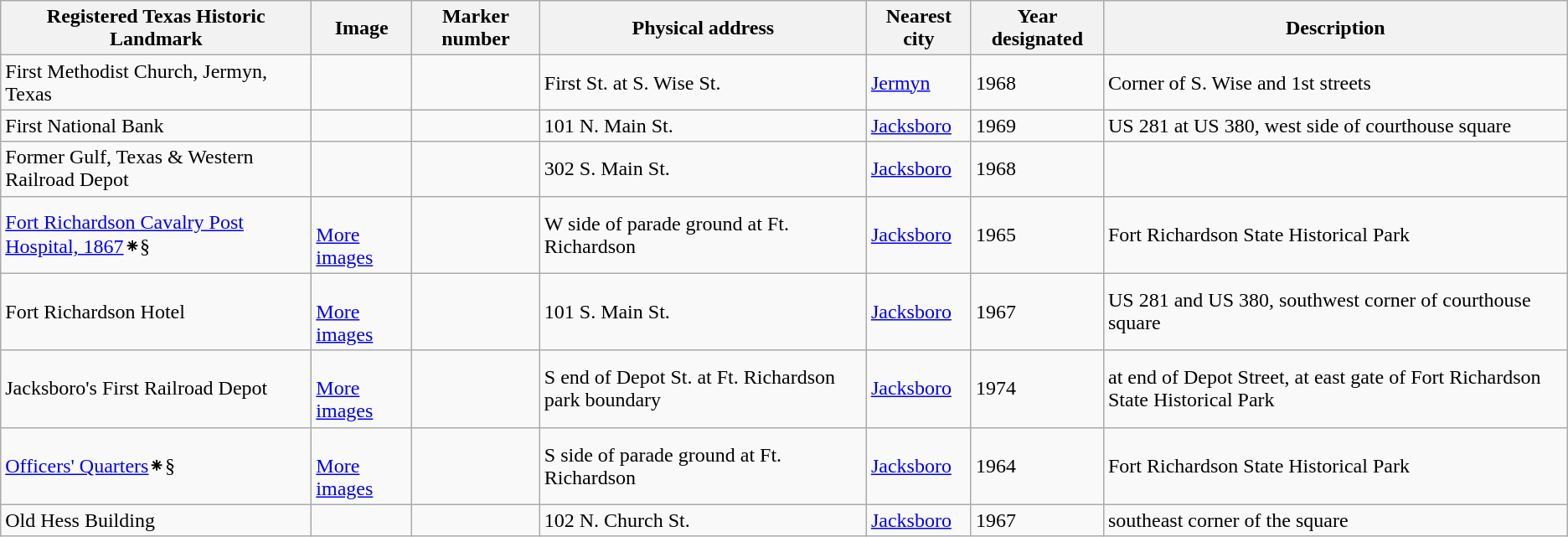<table class="wikitable sortable">
<tr>
<th>Registered Texas Historic Landmark</th>
<th>Image</th>
<th>Marker number</th>
<th>Physical address</th>
<th>Nearest city</th>
<th>Year designated</th>
<th>Description</th>
</tr>
<tr>
<td>First Methodist Church, Jermyn, Texas</td>
<td></td>
<td></td>
<td>First St. at S. Wise St.<br></td>
<td><a href='#'>Jermyn</a></td>
<td>1968</td>
<td>Corner of S. Wise and 1st streets</td>
</tr>
<tr>
<td>First National Bank</td>
<td></td>
<td></td>
<td>101 N. Main St.<br></td>
<td><a href='#'>Jacksboro</a></td>
<td>1969</td>
<td>US 281 at US 380, west side of courthouse square</td>
</tr>
<tr>
<td>Former Gulf, Texas & Western Railroad Depot</td>
<td></td>
<td></td>
<td>302 S. Main St.<br></td>
<td><a href='#'>Jacksboro</a></td>
<td>1968</td>
<td></td>
</tr>
<tr>
<td><a href='#'>Fort Richardson Cavalry Post Hospital, 1867</a>⁕§</td>
<td><br> <a href='#'>More images</a></td>
<td></td>
<td>W side of parade ground at Ft. Richardson<br></td>
<td><a href='#'>Jacksboro</a></td>
<td>1965</td>
<td>Fort Richardson State Historical Park</td>
</tr>
<tr>
<td>Fort Richardson Hotel</td>
<td><br> <a href='#'>More images</a></td>
<td></td>
<td>101 S. Main St.<br></td>
<td><a href='#'>Jacksboro</a></td>
<td>1967</td>
<td>US 281 and US 380, southwest corner of courthouse square</td>
</tr>
<tr>
<td>Jacksboro's First Railroad Depot</td>
<td><br> <a href='#'>More images</a></td>
<td></td>
<td>S end of Depot St. at Ft. Richardson park boundary<br></td>
<td><a href='#'>Jacksboro</a></td>
<td>1974</td>
<td>at end of Depot Street, at east gate of Fort Richardson State Historical Park</td>
</tr>
<tr>
<td><a href='#'>Officers' Quarters</a>⁕§</td>
<td><br> <a href='#'>More images</a></td>
<td></td>
<td>S side of parade ground at Ft. Richardson<br></td>
<td><a href='#'>Jacksboro</a></td>
<td>1964</td>
<td>Fort Richardson State Historical Park</td>
</tr>
<tr>
<td>Old Hess Building</td>
<td></td>
<td></td>
<td>102 N. Church St.<br></td>
<td><a href='#'>Jacksboro</a></td>
<td>1967</td>
<td>southeast corner of the square</td>
</tr>
</table>
